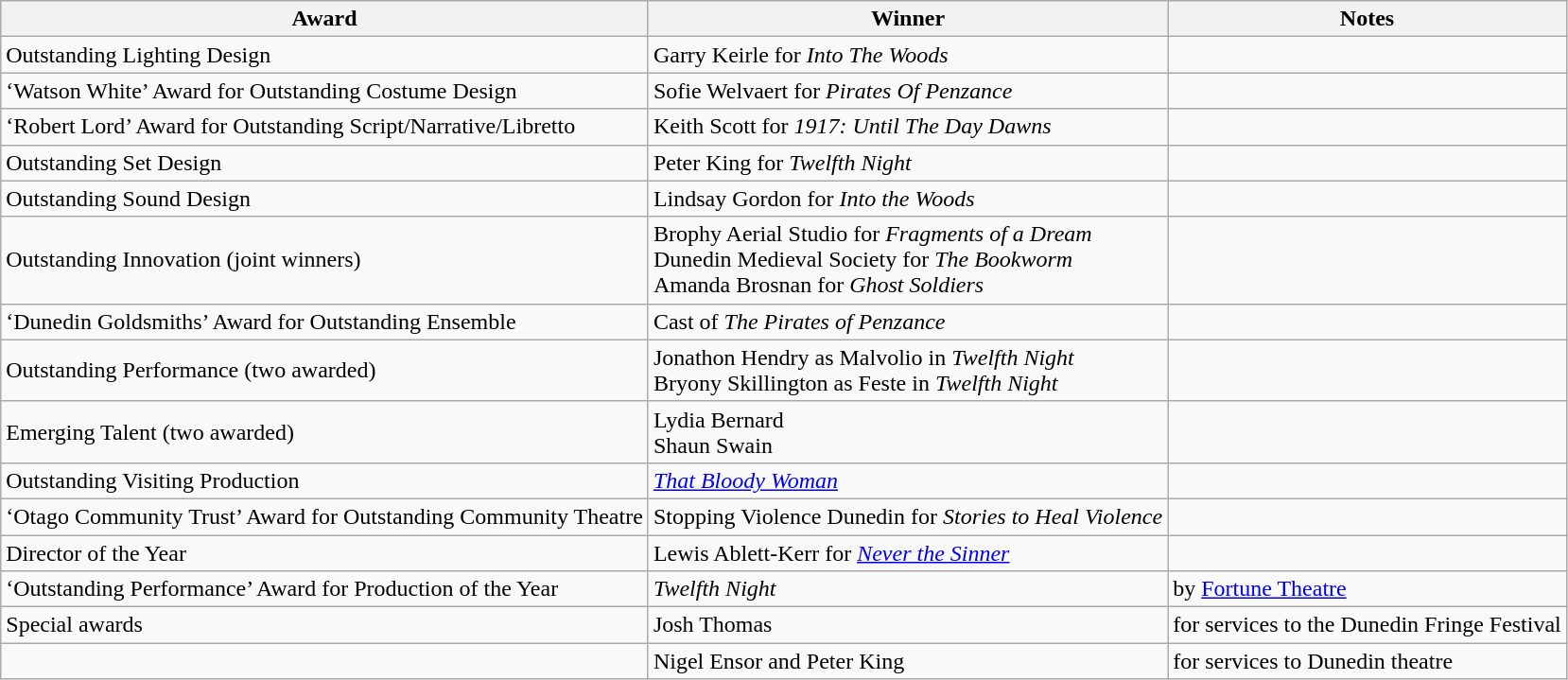<table class="wikitable">
<tr>
<th>Award</th>
<th>Winner</th>
<th>Notes</th>
</tr>
<tr>
<td>Outstanding Lighting Design</td>
<td>Garry Keirle for <em>Into The Woods</em></td>
<td></td>
</tr>
<tr>
<td>‘Watson White’ Award for Outstanding Costume Design</td>
<td>Sofie Welvaert for <em>Pirates Of Penzance</em></td>
<td></td>
</tr>
<tr>
<td>‘Robert Lord’ Award for Outstanding Script/Narrative/Libretto</td>
<td>Keith Scott for <em>1917: Until The Day Dawns</em></td>
<td></td>
</tr>
<tr>
<td>Outstanding Set Design</td>
<td>Peter King for <em>Twelfth Night</em></td>
<td></td>
</tr>
<tr>
<td>Outstanding Sound Design</td>
<td>Lindsay Gordon for <em>Into the Woods</em></td>
<td></td>
</tr>
<tr>
<td>Outstanding Innovation (joint winners)</td>
<td>Brophy Aerial Studio for <em>Fragments of a Dream</em><br>Dunedin Medieval Society for <em>The Bookworm</em><br>Amanda Brosnan for <em>Ghost Soldiers</em></td>
<td></td>
</tr>
<tr>
<td>‘Dunedin Goldsmiths’ Award for Outstanding Ensemble</td>
<td>Cast of <em>The Pirates of Penzance</em></td>
<td></td>
</tr>
<tr>
<td>Outstanding Performance (two awarded)</td>
<td>Jonathon Hendry as Malvolio in <em>Twelfth Night</em><br>Bryony Skillington as Feste in <em>Twelfth Night</em></td>
<td></td>
</tr>
<tr>
<td>Emerging Talent (two awarded)</td>
<td>Lydia Bernard<br>Shaun Swain</td>
<td></td>
</tr>
<tr>
<td>Outstanding Visiting Production</td>
<td><em><a href='#'>That Bloody Woman</a></em></td>
<td></td>
</tr>
<tr>
<td>‘Otago Community Trust’ Award for Outstanding Community Theatre</td>
<td>Stopping Violence Dunedin for <em>Stories to Heal Violence</em></td>
<td></td>
</tr>
<tr>
<td>Director of the Year</td>
<td>Lewis Ablett-Kerr for <em><a href='#'>Never the Sinner</a></em></td>
<td></td>
</tr>
<tr>
<td>‘Outstanding Performance’ Award for Production of the Year</td>
<td><em>Twelfth Night</em> </td>
<td>by <a href='#'>Fortune Theatre</a></td>
</tr>
<tr>
<td>Special awards</td>
<td>Josh Thomas</td>
<td>for services to the Dunedin Fringe Festival</td>
</tr>
<tr>
<td></td>
<td>Nigel Ensor and Peter King</td>
<td>for services to Dunedin theatre</td>
</tr>
</table>
